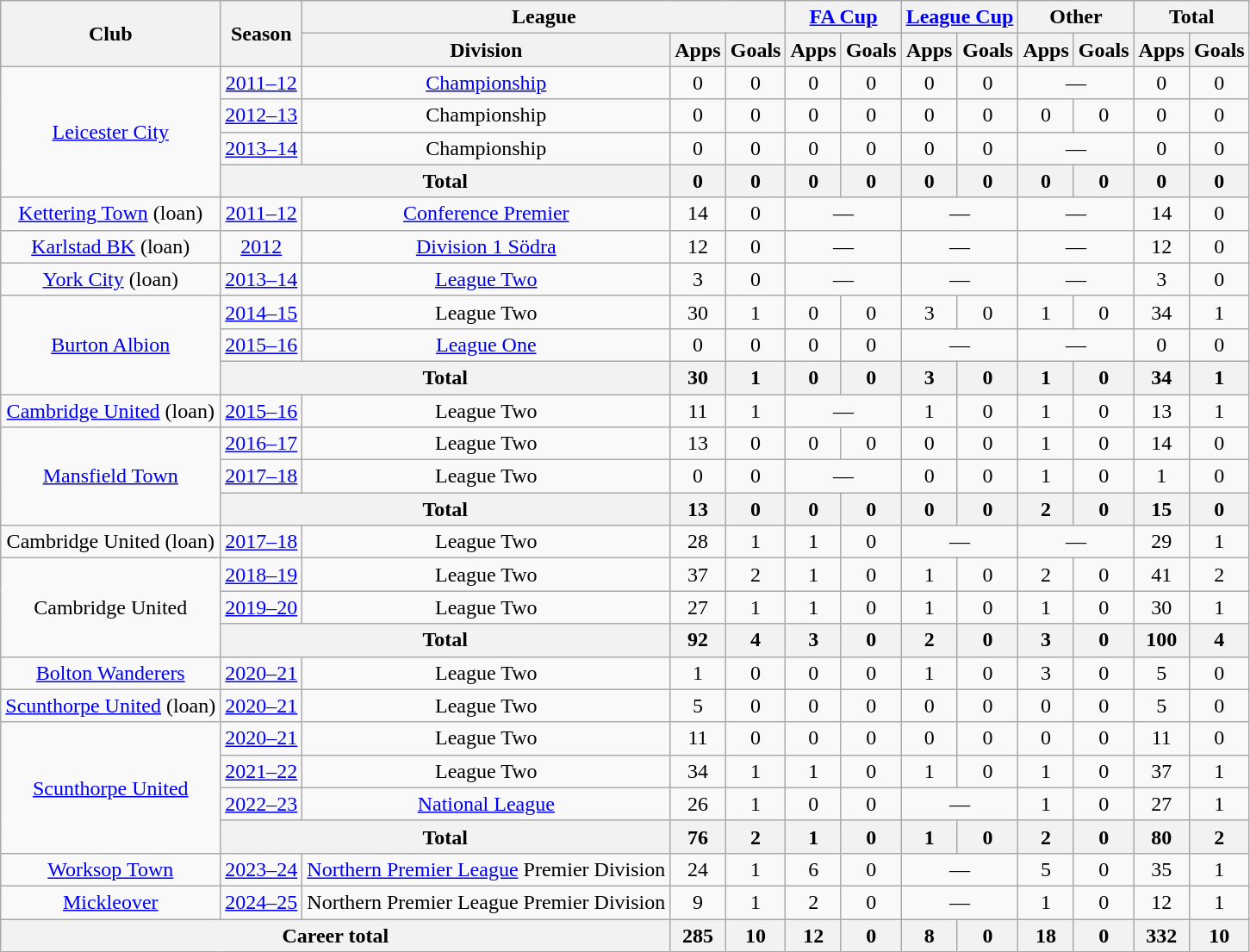<table class=wikitable style=text-align:center>
<tr>
<th rowspan=2>Club</th>
<th rowspan=2>Season</th>
<th colspan=3>League</th>
<th colspan=2><a href='#'>FA Cup</a></th>
<th colspan=2><a href='#'>League Cup</a></th>
<th colspan=2>Other</th>
<th colspan=2>Total</th>
</tr>
<tr>
<th>Division</th>
<th>Apps</th>
<th>Goals</th>
<th>Apps</th>
<th>Goals</th>
<th>Apps</th>
<th>Goals</th>
<th>Apps</th>
<th>Goals</th>
<th>Apps</th>
<th>Goals</th>
</tr>
<tr>
<td rowspan=4><a href='#'>Leicester City</a></td>
<td><a href='#'>2011–12</a></td>
<td><a href='#'>Championship</a></td>
<td>0</td>
<td>0</td>
<td>0</td>
<td>0</td>
<td>0</td>
<td>0</td>
<td colspan=2>—</td>
<td>0</td>
<td>0</td>
</tr>
<tr>
<td><a href='#'>2012–13</a></td>
<td>Championship</td>
<td>0</td>
<td>0</td>
<td>0</td>
<td>0</td>
<td>0</td>
<td>0</td>
<td>0</td>
<td>0</td>
<td>0</td>
<td>0</td>
</tr>
<tr>
<td><a href='#'>2013–14</a></td>
<td>Championship</td>
<td>0</td>
<td>0</td>
<td>0</td>
<td>0</td>
<td>0</td>
<td>0</td>
<td colspan=2>—</td>
<td>0</td>
<td>0</td>
</tr>
<tr>
<th colspan=2>Total</th>
<th>0</th>
<th>0</th>
<th>0</th>
<th>0</th>
<th>0</th>
<th>0</th>
<th>0</th>
<th>0</th>
<th>0</th>
<th>0</th>
</tr>
<tr>
<td><a href='#'>Kettering Town</a> (loan)</td>
<td><a href='#'>2011–12</a></td>
<td><a href='#'>Conference Premier</a></td>
<td>14</td>
<td>0</td>
<td colspan=2>—</td>
<td colspan=2>—</td>
<td colspan=2>—</td>
<td>14</td>
<td>0</td>
</tr>
<tr>
<td><a href='#'>Karlstad BK</a> (loan)</td>
<td><a href='#'>2012</a></td>
<td><a href='#'>Division 1 Södra</a></td>
<td>12</td>
<td>0</td>
<td colspan=2>—</td>
<td colspan=2>—</td>
<td colspan=2>—</td>
<td>12</td>
<td>0</td>
</tr>
<tr>
<td><a href='#'>York City</a> (loan)</td>
<td><a href='#'>2013–14</a></td>
<td><a href='#'>League Two</a></td>
<td>3</td>
<td>0</td>
<td colspan=2>—</td>
<td colspan=2>—</td>
<td colspan=2>—</td>
<td>3</td>
<td>0</td>
</tr>
<tr>
<td rowspan=3><a href='#'>Burton Albion</a></td>
<td><a href='#'>2014–15</a></td>
<td>League Two</td>
<td>30</td>
<td>1</td>
<td>0</td>
<td>0</td>
<td>3</td>
<td>0</td>
<td>1</td>
<td>0</td>
<td>34</td>
<td>1</td>
</tr>
<tr>
<td><a href='#'>2015–16</a></td>
<td><a href='#'>League One</a></td>
<td>0</td>
<td>0</td>
<td>0</td>
<td>0</td>
<td colspan=2>—</td>
<td colspan=2>—</td>
<td>0</td>
<td>0</td>
</tr>
<tr>
<th colspan=2>Total</th>
<th>30</th>
<th>1</th>
<th>0</th>
<th>0</th>
<th>3</th>
<th>0</th>
<th>1</th>
<th>0</th>
<th>34</th>
<th>1</th>
</tr>
<tr>
<td><a href='#'>Cambridge United</a> (loan)</td>
<td><a href='#'>2015–16</a></td>
<td>League Two</td>
<td>11</td>
<td>1</td>
<td colspan=2>—</td>
<td>1</td>
<td>0</td>
<td>1</td>
<td>0</td>
<td>13</td>
<td>1</td>
</tr>
<tr>
<td rowspan=3><a href='#'>Mansfield Town</a></td>
<td><a href='#'>2016–17</a></td>
<td>League Two</td>
<td>13</td>
<td>0</td>
<td>0</td>
<td>0</td>
<td>0</td>
<td>0</td>
<td>1</td>
<td>0</td>
<td>14</td>
<td>0</td>
</tr>
<tr>
<td><a href='#'>2017–18</a></td>
<td>League Two</td>
<td>0</td>
<td>0</td>
<td colspan=2>—</td>
<td>0</td>
<td>0</td>
<td>1</td>
<td>0</td>
<td>1</td>
<td>0</td>
</tr>
<tr>
<th colspan=2>Total</th>
<th>13</th>
<th>0</th>
<th>0</th>
<th>0</th>
<th>0</th>
<th>0</th>
<th>2</th>
<th>0</th>
<th>15</th>
<th>0</th>
</tr>
<tr>
<td>Cambridge United (loan)</td>
<td><a href='#'>2017–18</a></td>
<td>League Two</td>
<td>28</td>
<td>1</td>
<td>1</td>
<td>0</td>
<td colspan=2>—</td>
<td colspan=2>—</td>
<td>29</td>
<td>1</td>
</tr>
<tr>
<td rowspan=3>Cambridge United</td>
<td><a href='#'>2018–19</a></td>
<td>League Two</td>
<td>37</td>
<td>2</td>
<td>1</td>
<td>0</td>
<td>1</td>
<td>0</td>
<td>2</td>
<td>0</td>
<td>41</td>
<td>2</td>
</tr>
<tr>
<td><a href='#'>2019–20</a></td>
<td>League Two</td>
<td>27</td>
<td>1</td>
<td>1</td>
<td>0</td>
<td>1</td>
<td>0</td>
<td>1</td>
<td>0</td>
<td>30</td>
<td>1</td>
</tr>
<tr>
<th colspan=2>Total</th>
<th>92</th>
<th>4</th>
<th>3</th>
<th>0</th>
<th>2</th>
<th>0</th>
<th>3</th>
<th>0</th>
<th>100</th>
<th>4</th>
</tr>
<tr>
<td><a href='#'>Bolton Wanderers</a></td>
<td><a href='#'>2020–21</a></td>
<td>League Two</td>
<td>1</td>
<td>0</td>
<td>0</td>
<td>0</td>
<td>1</td>
<td>0</td>
<td>3</td>
<td>0</td>
<td>5</td>
<td>0</td>
</tr>
<tr>
<td><a href='#'>Scunthorpe United</a> (loan)</td>
<td><a href='#'>2020–21</a></td>
<td>League Two</td>
<td>5</td>
<td>0</td>
<td>0</td>
<td>0</td>
<td>0</td>
<td>0</td>
<td>0</td>
<td>0</td>
<td>5</td>
<td>0</td>
</tr>
<tr>
<td rowspan="4"><a href='#'>Scunthorpe United</a></td>
<td><a href='#'>2020–21</a></td>
<td>League Two</td>
<td>11</td>
<td>0</td>
<td>0</td>
<td>0</td>
<td>0</td>
<td>0</td>
<td>0</td>
<td>0</td>
<td>11</td>
<td>0</td>
</tr>
<tr>
<td><a href='#'>2021–22</a></td>
<td>League Two</td>
<td>34</td>
<td>1</td>
<td>1</td>
<td>0</td>
<td>1</td>
<td>0</td>
<td>1</td>
<td>0</td>
<td>37</td>
<td>1</td>
</tr>
<tr>
<td><a href='#'>2022–23</a></td>
<td><a href='#'>National League</a></td>
<td>26</td>
<td>1</td>
<td>0</td>
<td>0</td>
<td colspan="2">—</td>
<td>1</td>
<td>0</td>
<td>27</td>
<td>1</td>
</tr>
<tr>
<th colspan="2">Total</th>
<th>76</th>
<th>2</th>
<th>1</th>
<th>0</th>
<th>1</th>
<th>0</th>
<th>2</th>
<th>0</th>
<th>80</th>
<th>2</th>
</tr>
<tr>
<td><a href='#'>Worksop Town</a></td>
<td><a href='#'>2023–24</a></td>
<td><a href='#'>Northern Premier League</a> Premier Division</td>
<td>24</td>
<td>1</td>
<td>6</td>
<td>0</td>
<td colspan="2">—</td>
<td>5</td>
<td>0</td>
<td>35</td>
<td>1</td>
</tr>
<tr>
<td><a href='#'>Mickleover</a></td>
<td><a href='#'>2024–25</a></td>
<td>Northern Premier League Premier Division</td>
<td>9</td>
<td>1</td>
<td>2</td>
<td>0</td>
<td colspan="2">—</td>
<td>1</td>
<td>0</td>
<td>12</td>
<td>1</td>
</tr>
<tr>
<th colspan=3>Career total</th>
<th>285</th>
<th>10</th>
<th>12</th>
<th>0</th>
<th>8</th>
<th>0</th>
<th>18</th>
<th>0</th>
<th>332</th>
<th>10</th>
</tr>
</table>
